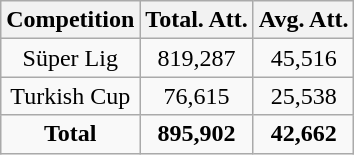<table class="wikitable" style="text-align: center">
<tr>
<th>Competition</th>
<th>Total. Att.</th>
<th>Avg. Att.</th>
</tr>
<tr>
<td>Süper Lig</td>
<td>819,287</td>
<td>45,516</td>
</tr>
<tr>
<td>Turkish Cup</td>
<td>76,615</td>
<td>25,538</td>
</tr>
<tr>
<td><strong>Total</strong></td>
<td><strong>895,902</strong></td>
<td><strong>42,662 </strong></td>
</tr>
</table>
